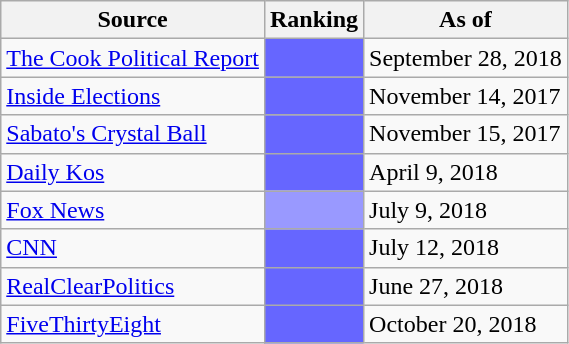<table class="wikitable">
<tr>
<th>Source</th>
<th>Ranking</th>
<th>As of</th>
</tr>
<tr>
<td><a href='#'>The Cook Political Report</a></td>
<td style="background:#66f"></td>
<td>September 28, 2018</td>
</tr>
<tr>
<td><a href='#'>Inside Elections</a></td>
<td style="background:#66f"></td>
<td>November 14, 2017</td>
</tr>
<tr>
<td><a href='#'>Sabato's Crystal Ball</a></td>
<td style="background:#66f"></td>
<td>November 15, 2017</td>
</tr>
<tr>
<td><a href='#'>Daily Kos</a></td>
<td style="background:#66f"></td>
<td>April 9, 2018</td>
</tr>
<tr>
<td><a href='#'>Fox News</a></td>
<td style="background:#99f"></td>
<td>July 9, 2018</td>
</tr>
<tr>
<td><a href='#'>CNN</a></td>
<td style="background:#66f"></td>
<td>July 12, 2018</td>
</tr>
<tr>
<td><a href='#'>RealClearPolitics</a></td>
<td style="background:#66f"></td>
<td>June 27, 2018</td>
</tr>
<tr>
<td><a href='#'>FiveThirtyEight</a></td>
<td style="background:#66f"></td>
<td>October 20, 2018</td>
</tr>
</table>
